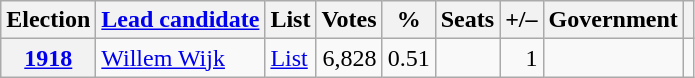<table class="wikitable" style="text-align: right;">
<tr>
<th scope="col">Election</th>
<th scope="col"><a href='#'>Lead candidate</a></th>
<th scope="col">List</th>
<th scope="col">Votes</th>
<th scope="col">%</th>
<th scope="col">Seats</th>
<th scope="col">+/–</th>
<th scope="col">Government</th>
<th scope="col" class="unsortable"></th>
</tr>
<tr>
<th scope="row"><a href='#'>1918</a></th>
<td align="left"><a href='#'>Willem Wijk</a></td>
<td align="left"><a href='#'>List</a></td>
<td>6,828</td>
<td>0.51</td>
<td></td>
<td> 1</td>
<td></td>
<td align="left"></td>
</tr>
</table>
